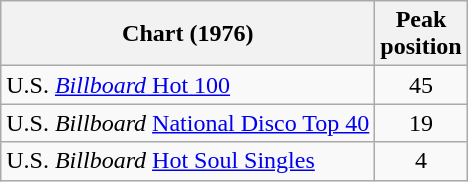<table class="wikitable">
<tr>
<th>Chart (1976)</th>
<th>Peak<br>position</th>
</tr>
<tr>
<td>U.S. <a href='#'><em>Billboard</em> Hot 100</a></td>
<td style="text-align:center;">45</td>
</tr>
<tr>
<td>U.S. <em>Billboard</em> <a href='#'>National Disco Top 40</a></td>
<td style="text-align:center;">19</td>
</tr>
<tr>
<td>U.S. <em>Billboard</em> <a href='#'>Hot Soul Singles</a></td>
<td style="text-align:center;">4</td>
</tr>
</table>
